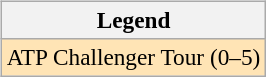<table>
<tr valign=top>
<td><br><table class=wikitable style=font-size:97%>
<tr>
<th>Legend</th>
</tr>
<tr bgcolor=moccasin>
<td>ATP Challenger Tour (0–5)</td>
</tr>
</table>
</td>
<td></td>
</tr>
</table>
